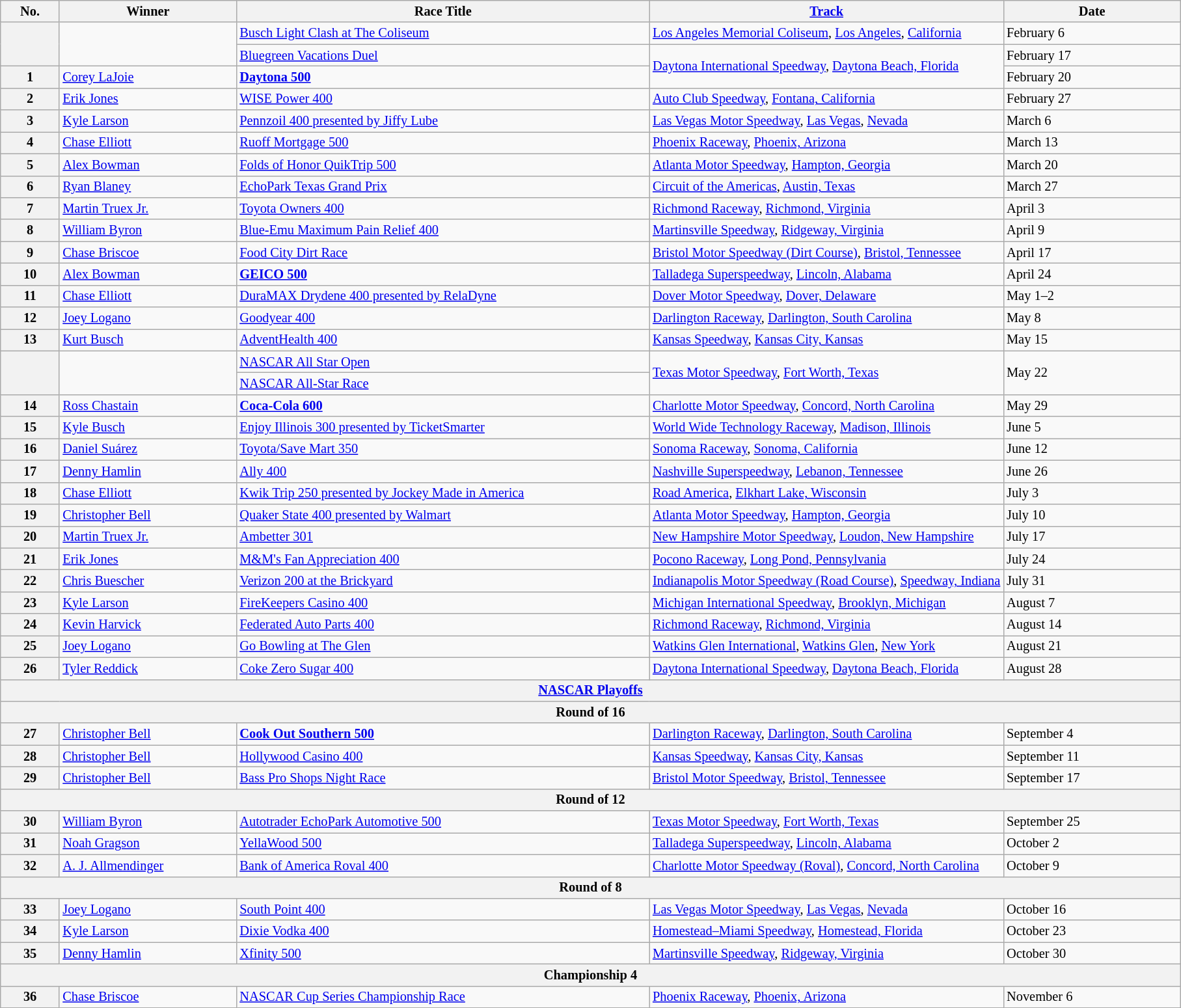<table class="wikitable" style="font-size:85%">
<tr>
<th style="width:5%;">No.</th>
<th style="width:15%;">Winner</th>
<th style="width:35%;">Race Title</th>
<th style="width:30%;"><a href='#'>Track</a></th>
<th style="width:15%;">Date</th>
</tr>
<tr>
<th rowspan=2></th>
<td rowspan=2></td>
<td><a href='#'>Busch Light Clash at The Coliseum</a></td>
<td><a href='#'>Los Angeles Memorial Coliseum</a>, <a href='#'>Los Angeles</a>, <a href='#'>California</a></td>
<td>February 6</td>
</tr>
<tr>
<td><a href='#'>Bluegreen Vacations Duel</a></td>
<td rowspan=2><a href='#'>Daytona International Speedway</a>, <a href='#'>Daytona Beach, Florida</a></td>
<td>February 17</td>
</tr>
<tr>
<th>1</th>
<td><a href='#'>Corey LaJoie</a></td>
<td><strong><a href='#'>Daytona 500</a></strong></td>
<td>February 20</td>
</tr>
<tr>
<th>2</th>
<td><a href='#'>Erik Jones</a></td>
<td><a href='#'>WISE Power 400</a></td>
<td><a href='#'>Auto Club Speedway</a>, <a href='#'>Fontana, California</a></td>
<td>February 27</td>
</tr>
<tr>
<th>3</th>
<td><a href='#'>Kyle Larson</a></td>
<td><a href='#'>Pennzoil 400 presented by Jiffy Lube</a></td>
<td><a href='#'>Las Vegas Motor Speedway</a>, <a href='#'>Las Vegas</a>, <a href='#'>Nevada</a></td>
<td>March 6</td>
</tr>
<tr>
<th>4</th>
<td><a href='#'>Chase Elliott</a></td>
<td><a href='#'>Ruoff Mortgage 500</a></td>
<td><a href='#'>Phoenix Raceway</a>, <a href='#'>Phoenix, Arizona</a></td>
<td>March 13</td>
</tr>
<tr>
<th>5</th>
<td><a href='#'>Alex Bowman</a></td>
<td><a href='#'>Folds of Honor QuikTrip 500</a></td>
<td><a href='#'>Atlanta Motor Speedway</a>, <a href='#'>Hampton, Georgia</a></td>
<td>March 20</td>
</tr>
<tr>
<th>6</th>
<td><a href='#'>Ryan Blaney</a></td>
<td><a href='#'>EchoPark Texas Grand Prix</a></td>
<td><a href='#'>Circuit of the Americas</a>, <a href='#'>Austin, Texas</a></td>
<td>March 27</td>
</tr>
<tr>
<th>7</th>
<td><a href='#'>Martin Truex Jr.</a></td>
<td><a href='#'>Toyota Owners 400</a></td>
<td><a href='#'>Richmond Raceway</a>, <a href='#'>Richmond, Virginia</a></td>
<td>April 3</td>
</tr>
<tr>
<th>8</th>
<td><a href='#'>William Byron</a></td>
<td><a href='#'>Blue-Emu Maximum Pain Relief 400</a></td>
<td><a href='#'>Martinsville Speedway</a>, <a href='#'>Ridgeway, Virginia</a></td>
<td>April 9</td>
</tr>
<tr>
<th>9</th>
<td><a href='#'>Chase Briscoe</a></td>
<td><a href='#'>Food City Dirt Race</a></td>
<td><a href='#'>Bristol Motor Speedway (Dirt Course)</a>, <a href='#'>Bristol, Tennessee</a></td>
<td>April 17</td>
</tr>
<tr>
<th>10</th>
<td><a href='#'>Alex Bowman</a></td>
<td><strong><a href='#'>GEICO 500</a></strong></td>
<td><a href='#'>Talladega Superspeedway</a>, <a href='#'>Lincoln, Alabama</a></td>
<td>April 24</td>
</tr>
<tr>
<th>11</th>
<td><a href='#'>Chase Elliott</a></td>
<td><a href='#'>DuraMAX Drydene 400 presented by RelaDyne</a></td>
<td><a href='#'>Dover Motor Speedway</a>, <a href='#'>Dover, Delaware</a></td>
<td>May 1–2</td>
</tr>
<tr>
<th>12</th>
<td><a href='#'>Joey Logano</a></td>
<td><a href='#'>Goodyear 400</a></td>
<td><a href='#'>Darlington Raceway</a>, <a href='#'>Darlington, South Carolina</a></td>
<td>May 8</td>
</tr>
<tr>
<th>13</th>
<td><a href='#'>Kurt Busch</a></td>
<td><a href='#'>AdventHealth 400</a></td>
<td><a href='#'>Kansas Speedway</a>, <a href='#'>Kansas City, Kansas</a></td>
<td>May 15</td>
</tr>
<tr>
<th rowspan=2></th>
<td rowspan=2></td>
<td><a href='#'>NASCAR All Star Open</a></td>
<td rowspan=2><a href='#'>Texas Motor Speedway</a>, <a href='#'>Fort Worth, Texas</a></td>
<td rowspan=2>May 22</td>
</tr>
<tr>
<td><a href='#'>NASCAR All-Star Race</a></td>
</tr>
<tr>
<th>14</th>
<td><a href='#'>Ross Chastain</a></td>
<td><strong><a href='#'>Coca-Cola 600</a></strong></td>
<td><a href='#'>Charlotte Motor Speedway</a>, <a href='#'>Concord, North Carolina</a></td>
<td>May 29</td>
</tr>
<tr>
<th>15</th>
<td><a href='#'>Kyle Busch</a></td>
<td><a href='#'>Enjoy Illinois 300 presented by TicketSmarter</a></td>
<td><a href='#'>World Wide Technology Raceway</a>, <a href='#'>Madison, Illinois</a></td>
<td>June 5</td>
</tr>
<tr>
<th>16</th>
<td><a href='#'>Daniel Suárez</a></td>
<td><a href='#'>Toyota/Save Mart 350</a></td>
<td><a href='#'>Sonoma Raceway</a>, <a href='#'>Sonoma, California</a></td>
<td>June 12</td>
</tr>
<tr>
<th>17</th>
<td><a href='#'>Denny Hamlin</a></td>
<td><a href='#'>Ally 400</a></td>
<td><a href='#'>Nashville Superspeedway</a>, <a href='#'>Lebanon, Tennessee</a></td>
<td>June 26</td>
</tr>
<tr>
<th>18</th>
<td><a href='#'>Chase Elliott</a></td>
<td><a href='#'>Kwik Trip 250 presented by Jockey Made in America</a></td>
<td><a href='#'>Road America</a>, <a href='#'>Elkhart Lake, Wisconsin</a></td>
<td>July 3</td>
</tr>
<tr>
<th>19</th>
<td><a href='#'>Christopher Bell</a></td>
<td><a href='#'>Quaker State 400 presented by Walmart</a></td>
<td><a href='#'>Atlanta Motor Speedway</a>, <a href='#'>Hampton, Georgia</a></td>
<td>July 10</td>
</tr>
<tr>
<th>20</th>
<td><a href='#'>Martin Truex Jr.</a></td>
<td><a href='#'>Ambetter 301</a></td>
<td><a href='#'>New Hampshire Motor Speedway</a>, <a href='#'>Loudon, New Hampshire</a></td>
<td>July 17</td>
</tr>
<tr>
<th>21</th>
<td><a href='#'>Erik Jones</a></td>
<td><a href='#'>M&M's Fan Appreciation 400</a></td>
<td><a href='#'>Pocono Raceway</a>, <a href='#'>Long Pond, Pennsylvania</a></td>
<td>July 24</td>
</tr>
<tr>
<th>22</th>
<td><a href='#'>Chris Buescher</a></td>
<td><a href='#'>Verizon 200 at the Brickyard</a></td>
<td><a href='#'>Indianapolis Motor Speedway (Road Course)</a>, <a href='#'>Speedway, Indiana</a></td>
<td>July 31</td>
</tr>
<tr>
<th>23</th>
<td><a href='#'>Kyle Larson</a></td>
<td><a href='#'>FireKeepers Casino 400</a></td>
<td><a href='#'>Michigan International Speedway</a>, <a href='#'>Brooklyn, Michigan</a></td>
<td>August 7</td>
</tr>
<tr>
<th>24</th>
<td><a href='#'>Kevin Harvick</a></td>
<td><a href='#'>Federated Auto Parts 400</a></td>
<td><a href='#'>Richmond Raceway</a>, <a href='#'>Richmond, Virginia</a></td>
<td>August 14</td>
</tr>
<tr>
<th>25</th>
<td><a href='#'>Joey Logano</a></td>
<td><a href='#'>Go Bowling at The Glen</a></td>
<td><a href='#'>Watkins Glen International</a>, <a href='#'>Watkins Glen</a>, <a href='#'>New York</a></td>
<td>August 21</td>
</tr>
<tr>
<th>26</th>
<td><a href='#'>Tyler Reddick</a></td>
<td><a href='#'>Coke Zero Sugar 400</a></td>
<td><a href='#'>Daytona International Speedway</a>, <a href='#'>Daytona Beach, Florida</a></td>
<td>August 28</td>
</tr>
<tr>
<th colspan=5><a href='#'>NASCAR Playoffs</a></th>
</tr>
<tr>
<th colspan=5>Round of 16</th>
</tr>
<tr>
<th>27</th>
<td><a href='#'>Christopher Bell</a></td>
<td><strong><a href='#'>Cook Out Southern 500</a></strong></td>
<td><a href='#'>Darlington Raceway</a>, <a href='#'>Darlington, South Carolina</a></td>
<td>September 4</td>
</tr>
<tr>
<th>28</th>
<td><a href='#'>Christopher Bell</a></td>
<td><a href='#'>Hollywood Casino 400</a></td>
<td><a href='#'>Kansas Speedway</a>, <a href='#'>Kansas City, Kansas</a></td>
<td>September 11</td>
</tr>
<tr>
<th>29</th>
<td><a href='#'>Christopher Bell</a></td>
<td><a href='#'>Bass Pro Shops Night Race</a></td>
<td><a href='#'>Bristol Motor Speedway</a>, <a href='#'>Bristol, Tennessee</a></td>
<td>September 17</td>
</tr>
<tr>
<th colspan=5>Round of 12</th>
</tr>
<tr>
<th>30</th>
<td><a href='#'>William Byron</a></td>
<td><a href='#'>Autotrader EchoPark Automotive 500</a></td>
<td><a href='#'>Texas Motor Speedway</a>, <a href='#'>Fort Worth, Texas</a></td>
<td>September 25</td>
</tr>
<tr>
<th>31</th>
<td><a href='#'>Noah Gragson</a></td>
<td><a href='#'>YellaWood 500</a></td>
<td><a href='#'>Talladega Superspeedway</a>, <a href='#'>Lincoln, Alabama</a></td>
<td>October 2</td>
</tr>
<tr>
<th>32</th>
<td><a href='#'>A. J. Allmendinger</a></td>
<td><a href='#'>Bank of America Roval 400</a></td>
<td><a href='#'>Charlotte Motor Speedway (Roval)</a>, <a href='#'>Concord, North Carolina</a></td>
<td>October 9</td>
</tr>
<tr>
<th colspan=5>Round of 8</th>
</tr>
<tr>
<th>33</th>
<td><a href='#'>Joey Logano</a></td>
<td><a href='#'>South Point 400</a></td>
<td><a href='#'>Las Vegas Motor Speedway</a>, <a href='#'>Las Vegas</a>, <a href='#'>Nevada</a></td>
<td>October 16</td>
</tr>
<tr>
<th>34</th>
<td><a href='#'>Kyle Larson</a></td>
<td><a href='#'>Dixie Vodka 400</a></td>
<td><a href='#'>Homestead–Miami Speedway</a>, <a href='#'>Homestead, Florida</a></td>
<td>October 23</td>
</tr>
<tr>
<th>35</th>
<td><a href='#'>Denny Hamlin</a></td>
<td><a href='#'>Xfinity 500</a></td>
<td><a href='#'>Martinsville Speedway</a>, <a href='#'>Ridgeway, Virginia</a></td>
<td>October 30</td>
</tr>
<tr>
<th colspan=5>Championship 4</th>
</tr>
<tr>
<th>36</th>
<td><a href='#'>Chase Briscoe</a></td>
<td><a href='#'>NASCAR Cup Series Championship Race</a></td>
<td><a href='#'>Phoenix Raceway</a>, <a href='#'>Phoenix, Arizona</a></td>
<td>November 6</td>
</tr>
</table>
